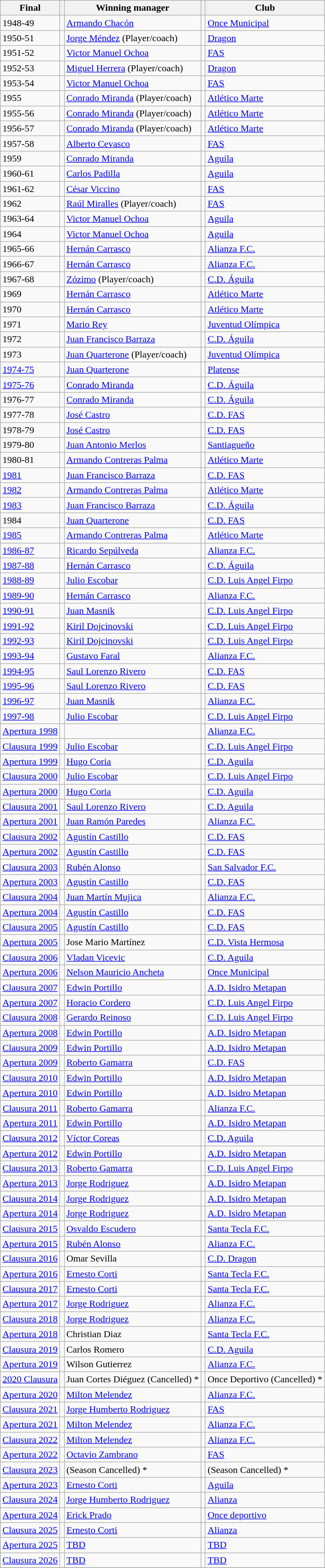<table class="sortable wikitable">
<tr>
<th>Final</th>
<th></th>
<th>Winning manager</th>
<th></th>
<th>Club</th>
</tr>
<tr>
<td>1948-49</td>
<td></td>
<td><a href='#'>Armando Chacón</a></td>
<td></td>
<td><a href='#'>Once Municipal</a></td>
</tr>
<tr>
<td>1950-51</td>
<td></td>
<td><a href='#'>Jorge Méndez</a> (Player/coach)</td>
<td></td>
<td><a href='#'>Dragon</a></td>
</tr>
<tr>
<td>1951-52</td>
<td></td>
<td><a href='#'>Victor Manuel Ochoa</a></td>
<td></td>
<td><a href='#'>FAS</a></td>
</tr>
<tr>
<td>1952-53</td>
<td></td>
<td><a href='#'>Miguel Herrera</a>  (Player/coach)</td>
<td></td>
<td><a href='#'>Dragon</a></td>
</tr>
<tr>
<td>1953-54</td>
<td></td>
<td><a href='#'>Victor Manuel Ochoa</a></td>
<td></td>
<td><a href='#'>FAS</a></td>
</tr>
<tr>
<td>1955</td>
<td></td>
<td><a href='#'>Conrado Miranda</a>  (Player/coach)</td>
<td></td>
<td><a href='#'>Atlético Marte</a></td>
</tr>
<tr>
<td>1955-56</td>
<td></td>
<td><a href='#'>Conrado Miranda</a>  (Player/coach)</td>
<td></td>
<td><a href='#'>Atlético Marte</a></td>
</tr>
<tr>
<td>1956-57</td>
<td></td>
<td><a href='#'>Conrado Miranda</a>  (Player/coach)</td>
<td></td>
<td><a href='#'>Atlético Marte</a></td>
</tr>
<tr>
<td>1957-58</td>
<td></td>
<td><a href='#'>Alberto Cevasco</a></td>
<td></td>
<td><a href='#'>FAS</a></td>
</tr>
<tr>
<td>1959</td>
<td></td>
<td><a href='#'>Conrado Miranda</a></td>
<td></td>
<td><a href='#'>Aguila</a></td>
</tr>
<tr>
<td>1960-61</td>
<td></td>
<td><a href='#'>Carlos Padilla</a></td>
<td></td>
<td><a href='#'>Aguila</a></td>
</tr>
<tr>
<td>1961-62</td>
<td></td>
<td><a href='#'>César Viccino</a></td>
<td></td>
<td><a href='#'>FAS</a></td>
</tr>
<tr>
<td>1962</td>
<td></td>
<td><a href='#'>Raúl Miralles</a>  (Player/coach)</td>
<td></td>
<td><a href='#'>FAS</a></td>
</tr>
<tr>
<td>1963-64</td>
<td></td>
<td><a href='#'>Victor Manuel Ochoa</a></td>
<td></td>
<td><a href='#'>Aguila</a></td>
</tr>
<tr>
<td>1964</td>
<td></td>
<td><a href='#'>Victor Manuel Ochoa</a></td>
<td></td>
<td><a href='#'>Aguila</a></td>
</tr>
<tr>
<td>1965-66</td>
<td></td>
<td><a href='#'>Hernán Carrasco</a></td>
<td></td>
<td><a href='#'>Alianza F.C.</a></td>
</tr>
<tr>
<td>1966-67</td>
<td></td>
<td><a href='#'>Hernán Carrasco</a></td>
<td></td>
<td><a href='#'>Alianza F.C.</a></td>
</tr>
<tr>
<td>1967-68</td>
<td></td>
<td><a href='#'>Zózimo</a>  (Player/coach)</td>
<td></td>
<td><a href='#'>C.D. Águila</a></td>
</tr>
<tr>
<td>1969</td>
<td></td>
<td><a href='#'>Hernán Carrasco</a></td>
<td></td>
<td><a href='#'>Atlético Marte</a></td>
</tr>
<tr>
<td>1970</td>
<td></td>
<td><a href='#'>Hernán Carrasco</a></td>
<td></td>
<td><a href='#'>Atlético Marte</a></td>
</tr>
<tr>
<td>1971</td>
<td></td>
<td><a href='#'>Mario Rey</a></td>
<td></td>
<td><a href='#'>Juventud Olímpica</a></td>
</tr>
<tr>
<td>1972</td>
<td></td>
<td><a href='#'>Juan Francisco Barraza</a></td>
<td></td>
<td><a href='#'>C.D. Águila</a></td>
</tr>
<tr>
<td>1973</td>
<td></td>
<td><a href='#'>Juan Quarterone</a>  (Player/coach)</td>
<td></td>
<td><a href='#'>Juventud Olímpica</a></td>
</tr>
<tr>
<td><a href='#'>1974-75</a></td>
<td></td>
<td><a href='#'>Juan Quarterone</a></td>
<td></td>
<td><a href='#'>Platense</a></td>
</tr>
<tr>
<td><a href='#'>1975-76</a></td>
<td></td>
<td><a href='#'>Conrado Miranda</a></td>
<td></td>
<td><a href='#'>C.D. Águila</a></td>
</tr>
<tr>
<td>1976-77</td>
<td></td>
<td><a href='#'>Conrado Miranda</a></td>
<td></td>
<td><a href='#'>C.D. Águila</a></td>
</tr>
<tr>
<td>1977-78</td>
<td></td>
<td><a href='#'>José Castro</a></td>
<td></td>
<td><a href='#'>C.D. FAS</a></td>
</tr>
<tr>
<td>1978-79</td>
<td></td>
<td><a href='#'>José Castro</a></td>
<td></td>
<td><a href='#'>C.D. FAS</a></td>
</tr>
<tr>
<td>1979-80</td>
<td></td>
<td><a href='#'>Juan Antonio Merlos</a></td>
<td></td>
<td><a href='#'>Santiagueño</a></td>
</tr>
<tr>
<td>1980-81</td>
<td></td>
<td><a href='#'>Armando Contreras Palma</a></td>
<td></td>
<td><a href='#'>Atlético Marte</a></td>
</tr>
<tr>
<td><a href='#'>1981</a></td>
<td></td>
<td><a href='#'>Juan Francisco Barraza</a></td>
<td></td>
<td><a href='#'>C.D. FAS</a></td>
</tr>
<tr>
<td><a href='#'>1982</a></td>
<td></td>
<td><a href='#'>Armando Contreras Palma</a></td>
<td></td>
<td><a href='#'>Atlético Marte</a></td>
</tr>
<tr>
<td><a href='#'>1983</a></td>
<td></td>
<td><a href='#'>Juan Francisco Barraza</a></td>
<td></td>
<td><a href='#'>C.D. Águila</a></td>
</tr>
<tr>
<td>1984</td>
<td></td>
<td><a href='#'>Juan Quarterone</a></td>
<td></td>
<td><a href='#'>C.D. FAS</a></td>
</tr>
<tr>
<td><a href='#'>1985</a></td>
<td></td>
<td><a href='#'>Armando Contreras Palma</a></td>
<td></td>
<td><a href='#'>Atlético Marte</a></td>
</tr>
<tr>
<td><a href='#'>1986-87</a></td>
<td></td>
<td><a href='#'>Ricardo Sepúlveda</a></td>
<td></td>
<td><a href='#'>Alianza F.C.</a></td>
</tr>
<tr>
<td><a href='#'>1987-88</a></td>
<td></td>
<td><a href='#'>Hernán Carrasco</a></td>
<td></td>
<td><a href='#'>C.D. Águila</a></td>
</tr>
<tr>
<td><a href='#'>1988-89</a></td>
<td></td>
<td><a href='#'>Julio Escobar</a></td>
<td></td>
<td><a href='#'>C.D. Luis Angel Firpo</a></td>
</tr>
<tr>
<td><a href='#'>1989-90</a></td>
<td></td>
<td><a href='#'>Hernán Carrasco</a></td>
<td></td>
<td><a href='#'>Alianza F.C.</a></td>
</tr>
<tr>
<td><a href='#'>1990-91</a></td>
<td></td>
<td><a href='#'>Juan Masnik</a></td>
<td></td>
<td><a href='#'>C.D. Luis Angel Firpo</a></td>
</tr>
<tr>
<td><a href='#'>1991-92</a></td>
<td></td>
<td><a href='#'>Kiril Dojcinovski</a></td>
<td></td>
<td><a href='#'>C.D. Luis Angel Firpo</a></td>
</tr>
<tr>
<td><a href='#'>1992-93</a></td>
<td></td>
<td><a href='#'>Kiril Dojcinovski</a></td>
<td></td>
<td><a href='#'>C.D. Luis Angel Firpo</a></td>
</tr>
<tr>
<td><a href='#'>1993-94</a></td>
<td></td>
<td><a href='#'>Gustavo Faral</a></td>
<td></td>
<td><a href='#'>Alianza F.C.</a></td>
</tr>
<tr>
<td><a href='#'>1994-95</a></td>
<td></td>
<td><a href='#'>Saul Lorenzo Rivero</a></td>
<td></td>
<td><a href='#'>C.D. FAS</a></td>
</tr>
<tr>
<td><a href='#'>1995-96</a></td>
<td></td>
<td><a href='#'>Saul Lorenzo Rivero</a></td>
<td></td>
<td><a href='#'>C.D. FAS</a></td>
</tr>
<tr>
<td><a href='#'>1996-97</a></td>
<td></td>
<td><a href='#'>Juan Masnik</a></td>
<td></td>
<td><a href='#'>Alianza F.C.</a></td>
</tr>
<tr>
<td><a href='#'>1997-98</a></td>
<td></td>
<td><a href='#'>Julio Escobar</a></td>
<td></td>
<td><a href='#'>C.D. Luis Angel Firpo</a></td>
</tr>
<tr>
<td align=center><a href='#'>Apertura 1998</a></td>
<td></td>
<td></td>
<td></td>
<td><a href='#'>Alianza F.C.</a></td>
</tr>
<tr>
<td align=center><a href='#'>Clausura 1999</a></td>
<td></td>
<td><a href='#'>Julio Escobar</a></td>
<td></td>
<td><a href='#'>C.D. Luis Angel Firpo</a></td>
</tr>
<tr>
<td align=center><a href='#'>Apertura 1999</a></td>
<td></td>
<td><a href='#'>Hugo Coria</a></td>
<td></td>
<td><a href='#'>C.D. Aguila</a></td>
</tr>
<tr>
<td align=center><a href='#'>Clausura 2000</a></td>
<td></td>
<td><a href='#'>Julio Escobar</a></td>
<td></td>
<td><a href='#'>C.D. Luis Angel Firpo</a></td>
</tr>
<tr>
<td align=center><a href='#'>Apertura 2000</a></td>
<td></td>
<td><a href='#'>Hugo Coria</a></td>
<td></td>
<td><a href='#'>C.D. Aguila</a></td>
</tr>
<tr>
<td align=center><a href='#'>Clausura 2001</a></td>
<td></td>
<td><a href='#'>Saul Lorenzo Rivero</a></td>
<td></td>
<td><a href='#'>C.D. Aguila</a></td>
</tr>
<tr>
<td align=center><a href='#'>Apertura 2001</a></td>
<td></td>
<td><a href='#'>Juan Ramón Paredes</a></td>
<td></td>
<td><a href='#'>Alianza F.C.</a></td>
</tr>
<tr>
<td align=center><a href='#'>Clausura 2002</a></td>
<td></td>
<td><a href='#'>Agustín Castillo</a></td>
<td></td>
<td><a href='#'>C.D. FAS</a></td>
</tr>
<tr>
<td align=center><a href='#'>Apertura 2002</a></td>
<td></td>
<td><a href='#'>Agustín Castillo</a></td>
<td></td>
<td><a href='#'>C.D. FAS</a></td>
</tr>
<tr>
<td align=center><a href='#'>Clausura 2003</a></td>
<td></td>
<td><a href='#'>Rubén Alonso</a></td>
<td></td>
<td><a href='#'>San Salvador F.C.</a></td>
</tr>
<tr>
<td align=center><a href='#'>Apertura 2003</a></td>
<td></td>
<td><a href='#'>Agustín Castillo</a></td>
<td></td>
<td><a href='#'>C.D. FAS</a></td>
</tr>
<tr>
<td align=center><a href='#'>Clausura 2004</a></td>
<td></td>
<td><a href='#'>Juan Martín Mujica</a></td>
<td></td>
<td><a href='#'>Alianza F.C.</a></td>
</tr>
<tr>
<td align=center><a href='#'>Apertura 2004</a></td>
<td></td>
<td><a href='#'>Agustín Castillo</a></td>
<td></td>
<td><a href='#'>C.D. FAS</a></td>
</tr>
<tr>
<td align=center><a href='#'>Clausura 2005</a></td>
<td></td>
<td><a href='#'>Agustín Castillo</a></td>
<td></td>
<td><a href='#'>C.D. FAS</a></td>
</tr>
<tr>
<td align=center><a href='#'>Apertura 2005</a></td>
<td></td>
<td>Jose Mario Martínez</td>
<td></td>
<td><a href='#'>C.D. Vista Hermosa</a></td>
</tr>
<tr>
<td align=center><a href='#'>Clausura 2006</a></td>
<td></td>
<td><a href='#'>Vladan Vicevic</a></td>
<td></td>
<td><a href='#'>C.D. Aguila</a></td>
</tr>
<tr>
<td align=center><a href='#'>Apertura 2006</a></td>
<td></td>
<td><a href='#'>Nelson Mauricio Ancheta</a></td>
<td></td>
<td><a href='#'>Once Municipal</a></td>
</tr>
<tr>
<td align=center><a href='#'>Clausura 2007</a></td>
<td></td>
<td><a href='#'>Edwin Portillo</a></td>
<td></td>
<td><a href='#'>A.D. Isidro Metapan</a></td>
</tr>
<tr>
<td align=center><a href='#'>Apertura 2007</a></td>
<td></td>
<td><a href='#'>Horacio Cordero</a></td>
<td></td>
<td><a href='#'>C.D. Luis Angel Firpo</a></td>
</tr>
<tr>
<td align=center><a href='#'>Clausura 2008</a></td>
<td></td>
<td><a href='#'>Gerardo Reinoso</a></td>
<td></td>
<td><a href='#'>C.D. Luis Angel Firpo</a></td>
</tr>
<tr>
<td align=center><a href='#'>Apertura 2008</a></td>
<td></td>
<td><a href='#'>Edwin Portillo</a></td>
<td></td>
<td><a href='#'>A.D. Isidro Metapan</a></td>
</tr>
<tr>
<td align=center><a href='#'>Clausura 2009</a></td>
<td></td>
<td><a href='#'>Edwin Portillo</a></td>
<td></td>
<td><a href='#'>A.D. Isidro Metapan</a></td>
</tr>
<tr>
<td align=center><a href='#'>Apertura 2009</a></td>
<td></td>
<td><a href='#'>Roberto Gamarra</a></td>
<td></td>
<td><a href='#'>C.D. FAS</a></td>
</tr>
<tr>
<td align=center><a href='#'>Clausura 2010</a></td>
<td></td>
<td><a href='#'>Edwin Portillo</a></td>
<td></td>
<td><a href='#'>A.D. Isidro Metapan</a></td>
</tr>
<tr>
<td align=center><a href='#'>Apertura 2010</a></td>
<td></td>
<td><a href='#'>Edwin Portillo</a></td>
<td></td>
<td><a href='#'>A.D. Isidro Metapan</a></td>
</tr>
<tr>
<td align=center><a href='#'>Clausura 2011</a></td>
<td></td>
<td><a href='#'>Roberto Gamarra</a></td>
<td></td>
<td><a href='#'>Alianza F.C.</a></td>
</tr>
<tr>
<td align=center><a href='#'>Apertura 2011</a></td>
<td></td>
<td><a href='#'>Edwin Portillo</a></td>
<td></td>
<td><a href='#'>A.D. Isidro Metapan</a></td>
</tr>
<tr>
<td align=center><a href='#'>Clausura 2012</a></td>
<td></td>
<td><a href='#'>Víctor Coreas</a></td>
<td></td>
<td><a href='#'>C.D. Aguila</a></td>
</tr>
<tr>
<td align=center><a href='#'>Apertura 2012</a></td>
<td></td>
<td><a href='#'>Edwin Portillo</a></td>
<td></td>
<td><a href='#'>A.D. Isidro Metapan</a></td>
</tr>
<tr>
<td align=center><a href='#'>Clausura 2013</a></td>
<td></td>
<td><a href='#'>Roberto Gamarra</a></td>
<td></td>
<td><a href='#'>C.D. Luis Angel Firpo</a></td>
</tr>
<tr>
<td align=center><a href='#'>Apertura 2013</a></td>
<td></td>
<td><a href='#'>Jorge Rodriguez</a></td>
<td></td>
<td><a href='#'>A.D. Isidro Metapan</a></td>
</tr>
<tr>
<td align=center><a href='#'>Clausura 2014</a></td>
<td></td>
<td><a href='#'>Jorge Rodriguez</a></td>
<td></td>
<td><a href='#'>A.D. Isidro Metapan</a></td>
</tr>
<tr>
<td align=center><a href='#'>Apertura 2014</a></td>
<td></td>
<td><a href='#'>Jorge Rodriguez</a></td>
<td></td>
<td><a href='#'>A.D. Isidro Metapan</a></td>
</tr>
<tr>
<td align=center><a href='#'>Clausura 2015</a></td>
<td></td>
<td><a href='#'>Osvaldo Escudero</a></td>
<td></td>
<td><a href='#'>Santa Tecla F.C.</a></td>
</tr>
<tr>
<td align=center><a href='#'>Apertura 2015</a></td>
<td></td>
<td><a href='#'>Rubén Alonso</a></td>
<td></td>
<td><a href='#'>Alianza F.C.</a></td>
</tr>
<tr>
<td align=center><a href='#'>Clausura 2016</a></td>
<td></td>
<td>Omar Sevilla</td>
<td></td>
<td><a href='#'>C.D. Dragon</a></td>
</tr>
<tr>
<td align=center><a href='#'>Apertura 2016</a></td>
<td></td>
<td><a href='#'>Ernesto Corti</a></td>
<td></td>
<td><a href='#'>Santa Tecla F.C.</a></td>
</tr>
<tr>
<td align=center><a href='#'>Clausura 2017</a></td>
<td></td>
<td><a href='#'>Ernesto Corti</a></td>
<td></td>
<td><a href='#'>Santa Tecla F.C.</a></td>
</tr>
<tr>
<td align=center><a href='#'>Apertura 2017</a></td>
<td></td>
<td><a href='#'>Jorge Rodriguez</a></td>
<td></td>
<td><a href='#'>Alianza F.C.</a></td>
</tr>
<tr>
<td align=center><a href='#'>Clausura 2018</a></td>
<td></td>
<td><a href='#'>Jorge Rodriguez</a></td>
<td></td>
<td><a href='#'>Alianza F.C.</a></td>
</tr>
<tr>
<td align=center><a href='#'>Apertura 2018</a></td>
<td></td>
<td>Christian Diaz</td>
<td></td>
<td><a href='#'>Santa Tecla F.C.</a></td>
</tr>
<tr>
<td align=center><a href='#'>Clausura 2019</a></td>
<td></td>
<td>Carlos Romero</td>
<td></td>
<td><a href='#'>C.D. Aguila</a></td>
</tr>
<tr>
<td align=center><a href='#'>Apertura 2019</a></td>
<td></td>
<td>Wilson Gutierrez</td>
<td></td>
<td><a href='#'>Alianza F.C.</a></td>
</tr>
<tr>
<td align=center><a href='#'>2020 Clausura</a></td>
<td></td>
<td>Juan Cortes Diéguez (Cancelled) *</td>
<td></td>
<td>Once Deportivo (Cancelled) *</td>
</tr>
<tr>
<td align=center><a href='#'>Apertura 2020</a></td>
<td></td>
<td><a href='#'>Milton Melendez</a></td>
<td></td>
<td><a href='#'>Alianza F.C.</a></td>
</tr>
<tr>
<td align=center><a href='#'>Clausura 2021</a></td>
<td></td>
<td><a href='#'>Jorge Humberto Rodriguez</a></td>
<td></td>
<td><a href='#'>FAS</a></td>
</tr>
<tr>
<td align=center><a href='#'>Apertura 2021</a></td>
<td></td>
<td><a href='#'>Milton Melendez</a></td>
<td></td>
<td><a href='#'>Alianza F.C.</a></td>
</tr>
<tr>
<td align=center><a href='#'>Clausura 2022</a></td>
<td></td>
<td><a href='#'>Milton Melendez</a></td>
<td></td>
<td><a href='#'>Alianza F.C.</a></td>
</tr>
<tr>
<td align=center><a href='#'>Apertura 2022</a></td>
<td></td>
<td><a href='#'>Octavio Zambrano</a></td>
<td></td>
<td><a href='#'>FAS</a></td>
</tr>
<tr>
<td align=center><a href='#'>Clausura 2023</a></td>
<td></td>
<td>(Season Cancelled) *</td>
<td></td>
<td>(Season Cancelled) *</td>
</tr>
<tr>
<td align=center><a href='#'>Apertura 2023</a></td>
<td></td>
<td><a href='#'>Ernesto Corti</a>  </td>
<td></td>
<td><a href='#'>Aguila</a></td>
</tr>
<tr>
<td align=center><a href='#'>Clausura 2024</a></td>
<td></td>
<td><a href='#'>Jorge Humberto Rodriguez</a></td>
<td></td>
<td><a href='#'>Alianza</a></td>
</tr>
<tr>
<td align=center><a href='#'>Apertura 2024</a></td>
<td></td>
<td><a href='#'>Erick Prado</a>  </td>
<td></td>
<td><a href='#'>Once deportivo</a></td>
</tr>
<tr>
<td align=center><a href='#'>Clausura 2025</a></td>
<td></td>
<td><a href='#'>Ernesto Corti</a></td>
<td></td>
<td><a href='#'>Alianza</a></td>
</tr>
<tr>
<td align=center><a href='#'>Apertura 2025</a></td>
<td></td>
<td><a href='#'>TBD</a></td>
<td></td>
<td><a href='#'>TBD</a></td>
</tr>
<tr>
<td align=center><a href='#'>Clausura 2026</a></td>
<td></td>
<td><a href='#'>TBD</a></td>
<td></td>
<td><a href='#'>TBD</a></td>
</tr>
<tr>
</tr>
</table>
